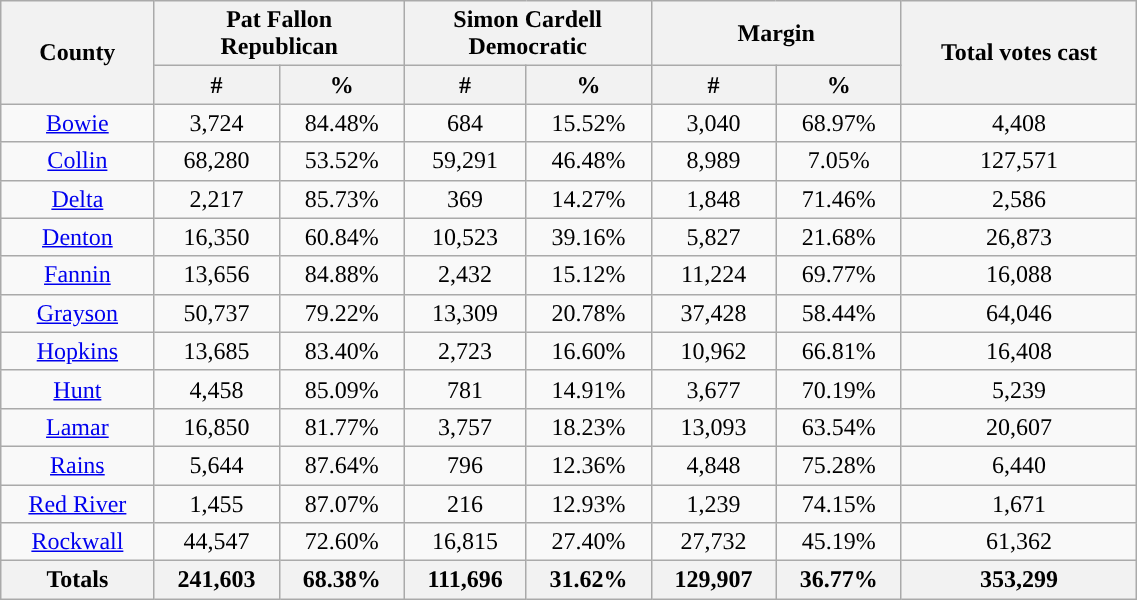<table width="60%"  class="wikitable sortable" style="text-align:center">
<tr>
<th rowspan="2">County</th>
<th style="text-align:center;" colspan="2">Pat Fallon<br>Republican</th>
<th style="text-align:center;" colspan="2">Simon Cardell<br>Democratic</th>
<th style="text-align:center;" colspan="2">Margin</th>
<th rowspan="2" style="text-align:center;">Total votes cast</th>
</tr>
<tr>
<th style="text-align:center;" data-sort-type="number">#</th>
<th style="text-align:center;" data-sort-type="number">%</th>
<th style="text-align:center;" data-sort-type="number">#</th>
<th style="text-align:center;" data-sort-type="number">%</th>
<th style="text-align:center;" data-sort-type="number">#</th>
<th style="text-align:center;" data-sort-type="number">%</th>
</tr>
<tr style="text-align:center;">
<td style="background-color:"><a href='#'>Bowie</a></td>
<td style="background-color:">3,724</td>
<td style="background-color:">84.48%</td>
<td style="color:black;background-color:">684</td>
<td style="color:black;background-color:">15.52%</td>
<td style="background-color:">3,040</td>
<td style="background-color:">68.97%</td>
<td style="background-color:">4,408</td>
</tr>
<tr style="text-align:center;">
<td style="background-color:"><a href='#'>Collin</a></td>
<td style="background-color:">68,280</td>
<td style="background-color:">53.52%</td>
<td style="color:black;background-color:">59,291</td>
<td style="color:black;background-color:">46.48%</td>
<td style="background-color:">8,989</td>
<td style="background-color:">7.05%</td>
<td style="background-color:">127,571</td>
</tr>
<tr style="text-align:center;">
<td style="background-color:"><a href='#'>Delta</a></td>
<td style="background-color:">2,217</td>
<td style="background-color:">85.73%</td>
<td style="color:black;background-color:">369</td>
<td style="color:black;background-color:">14.27%</td>
<td style="background-color:">1,848</td>
<td style="background-color:">71.46%</td>
<td style="background-color:">2,586</td>
</tr>
<tr style="text-align:center;">
<td style="background-color:"><a href='#'>Denton</a></td>
<td style="background-color:">16,350</td>
<td style="background-color:">60.84%</td>
<td style="color:black;background-color:">10,523</td>
<td style="color:black;background-color:">39.16%</td>
<td style="background-color:">5,827</td>
<td style="background-color:">21.68%</td>
<td style="background-color:">26,873</td>
</tr>
<tr style="text-align:center;">
<td style="background-color:"><a href='#'>Fannin</a></td>
<td style="background-color:">13,656</td>
<td style="background-color:">84.88%</td>
<td style="color:black;background-color:">2,432</td>
<td style="color:black;background-color:">15.12%</td>
<td style="background-color:">11,224</td>
<td style="background-color:">69.77%</td>
<td style="background-color:">16,088</td>
</tr>
<tr style="text-align:center;">
<td style="background-color:"><a href='#'>Grayson</a></td>
<td style="background-color:">50,737</td>
<td style="background-color:">79.22%</td>
<td style="color:black;background-color:">13,309</td>
<td style="color:black;background-color:">20.78%</td>
<td style="background-color:">37,428</td>
<td style="background-color:">58.44%</td>
<td style="background-color:">64,046</td>
</tr>
<tr style="text-align:center;">
<td style="background-color:"><a href='#'>Hopkins</a></td>
<td style="background-color:">13,685</td>
<td style="background-color:">83.40%</td>
<td style="color:black;background-color:">2,723</td>
<td style="color:black;background-color:">16.60%</td>
<td style="background-color:">10,962</td>
<td style="background-color:">66.81%</td>
<td style="background-color:">16,408</td>
</tr>
<tr style="text-align:center;">
<td style="background-color:"><a href='#'>Hunt</a></td>
<td style="background-color:">4,458</td>
<td style="background-color:">85.09%</td>
<td style="color:black;background-color:">781</td>
<td style="color:black;background-color:">14.91%</td>
<td style="background-color:">3,677</td>
<td style="background-color:">70.19%</td>
<td style="background-color:">5,239</td>
</tr>
<tr style="text-align:center;">
<td style="background-color:"><a href='#'>Lamar</a></td>
<td style="background-color:">16,850</td>
<td style="background-color:">81.77%</td>
<td style="color:black;background-color:">3,757</td>
<td style="color:black;background-color:">18.23%</td>
<td style="background-color:">13,093</td>
<td style="background-color:">63.54%</td>
<td style="background-color:">20,607</td>
</tr>
<tr style="text-align:center;">
<td style="background-color:"><a href='#'>Rains</a></td>
<td style="background-color:">5,644</td>
<td style="background-color:">87.64%</td>
<td style="color:black;background-color:">796</td>
<td style="color:black;background-color:">12.36%</td>
<td style="background-color:">4,848</td>
<td style="background-color:">75.28%</td>
<td style="background-color:">6,440</td>
</tr>
<tr style="text-align:center;">
<td style="background-color:"><a href='#'>Red River</a></td>
<td style="background-color:">1,455</td>
<td style="background-color:">87.07%</td>
<td style="color:black;background-color:">216</td>
<td style="color:black;background-color:">12.93%</td>
<td style="background-color:">1,239</td>
<td style="background-color:">74.15%</td>
<td style="background-color:">1,671</td>
</tr>
<tr style="text-align:center;">
<td style="background-color:"><a href='#'>Rockwall</a></td>
<td style="background-color:">44,547</td>
<td style="background-color:">72.60%</td>
<td style="color:black;background-color:">16,815</td>
<td style="color:black;background-color:">27.40%</td>
<td style="background-color:">27,732</td>
<td style="background-color:">45.19%</td>
<td style="background-color:">61,362</td>
</tr>
<tr style="text-align:center;">
<th>Totals</th>
<th>241,603</th>
<th>68.38%</th>
<th>111,696</th>
<th>31.62%</th>
<th>129,907</th>
<th>36.77%</th>
<th>353,299</th>
</tr>
</table>
